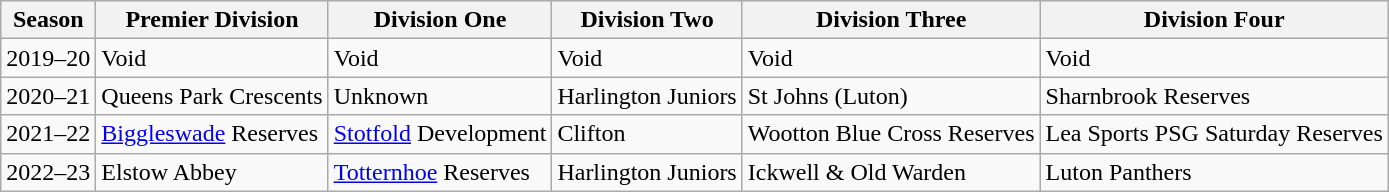<table class="wikitable">
<tr>
<th>Season</th>
<th>Premier Division</th>
<th>Division One</th>
<th>Division Two</th>
<th>Division Three</th>
<th>Division Four</th>
</tr>
<tr>
<td>2019–20</td>
<td>Void</td>
<td>Void</td>
<td>Void</td>
<td>Void</td>
<td>Void</td>
</tr>
<tr>
<td>2020–21</td>
<td>Queens Park Crescents</td>
<td>Unknown</td>
<td>Harlington Juniors</td>
<td>St Johns (Luton)</td>
<td>Sharnbrook Reserves</td>
</tr>
<tr>
<td>2021–22</td>
<td><a href='#'>Biggleswade</a> Reserves</td>
<td><a href='#'>Stotfold</a> Development</td>
<td>Clifton</td>
<td>Wootton Blue Cross Reserves</td>
<td>Lea Sports PSG Saturday Reserves</td>
</tr>
<tr>
<td>2022–23</td>
<td>Elstow Abbey</td>
<td><a href='#'>Totternhoe</a> Reserves</td>
<td>Harlington Juniors</td>
<td>Ickwell & Old Warden</td>
<td>Luton Panthers</td>
</tr>
</table>
